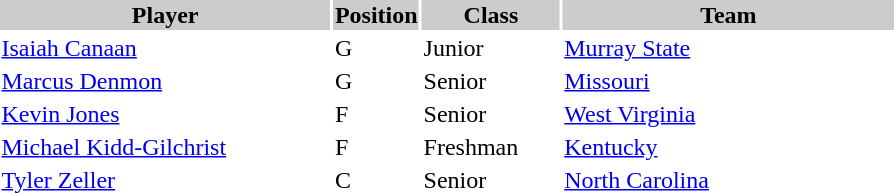<table style="width:600px" "border:'1' 'solid' 'gray' ">
<tr>
<th style="background:#ccc; width:40%;">Player</th>
<th style="background:#ccc; width:4%;">Position</th>
<th style="background:#ccc; width:16%;">Class</th>
<th style="background:#ccc; width:40%;">Team</th>
</tr>
<tr>
<td><a href='#'>Isaiah Canaan</a></td>
<td>G</td>
<td>Junior</td>
<td><a href='#'>Murray State</a></td>
</tr>
<tr>
<td><a href='#'>Marcus Denmon</a></td>
<td>G</td>
<td>Senior</td>
<td><a href='#'>Missouri</a></td>
</tr>
<tr>
<td><a href='#'>Kevin Jones</a></td>
<td>F</td>
<td>Senior</td>
<td><a href='#'>West Virginia</a></td>
</tr>
<tr>
<td><a href='#'>Michael Kidd-Gilchrist</a></td>
<td>F</td>
<td>Freshman</td>
<td><a href='#'>Kentucky</a></td>
</tr>
<tr>
<td><a href='#'>Tyler Zeller</a></td>
<td>C</td>
<td>Senior</td>
<td><a href='#'>North Carolina</a></td>
</tr>
</table>
